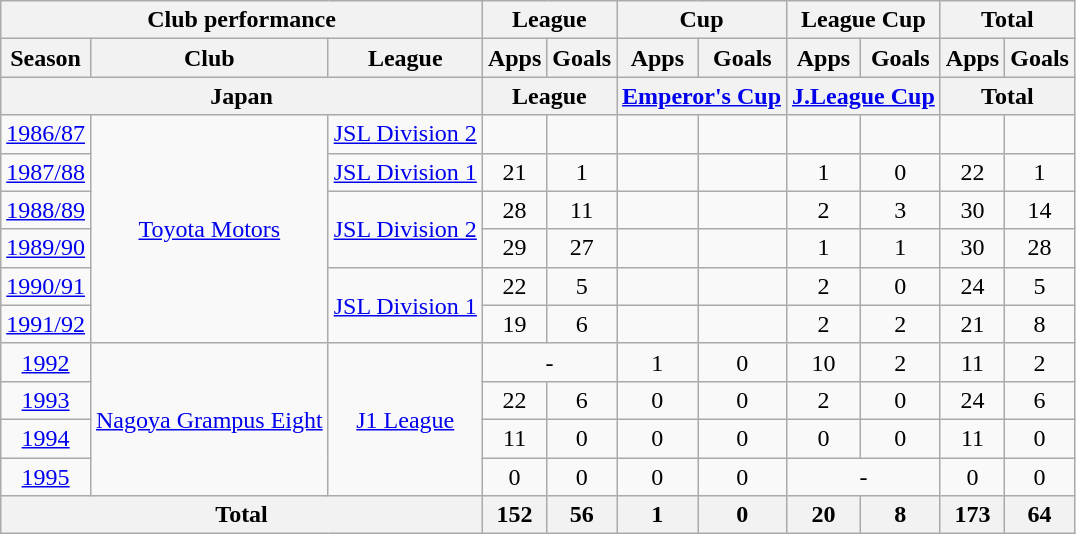<table class="wikitable" style="text-align:center;">
<tr>
<th colspan=3>Club performance</th>
<th colspan=2>League</th>
<th colspan=2>Cup</th>
<th colspan=2>League Cup</th>
<th colspan=2>Total</th>
</tr>
<tr>
<th>Season</th>
<th>Club</th>
<th>League</th>
<th>Apps</th>
<th>Goals</th>
<th>Apps</th>
<th>Goals</th>
<th>Apps</th>
<th>Goals</th>
<th>Apps</th>
<th>Goals</th>
</tr>
<tr>
<th colspan=3>Japan</th>
<th colspan=2>League</th>
<th colspan=2><a href='#'>Emperor's Cup</a></th>
<th colspan=2><a href='#'>J.League Cup</a></th>
<th colspan=2>Total</th>
</tr>
<tr>
<td><a href='#'>1986/87</a></td>
<td rowspan="6"><a href='#'>Toyota Motors</a></td>
<td><a href='#'>JSL Division 2</a></td>
<td></td>
<td></td>
<td></td>
<td></td>
<td></td>
<td></td>
<td></td>
<td></td>
</tr>
<tr>
<td><a href='#'>1987/88</a></td>
<td><a href='#'>JSL Division 1</a></td>
<td>21</td>
<td>1</td>
<td></td>
<td></td>
<td>1</td>
<td>0</td>
<td>22</td>
<td>1</td>
</tr>
<tr>
<td><a href='#'>1988/89</a></td>
<td rowspan="2"><a href='#'>JSL Division 2</a></td>
<td>28</td>
<td>11</td>
<td></td>
<td></td>
<td>2</td>
<td>3</td>
<td>30</td>
<td>14</td>
</tr>
<tr>
<td><a href='#'>1989/90</a></td>
<td>29</td>
<td>27</td>
<td></td>
<td></td>
<td>1</td>
<td>1</td>
<td>30</td>
<td>28</td>
</tr>
<tr>
<td><a href='#'>1990/91</a></td>
<td rowspan="2"><a href='#'>JSL Division 1</a></td>
<td>22</td>
<td>5</td>
<td></td>
<td></td>
<td>2</td>
<td>0</td>
<td>24</td>
<td>5</td>
</tr>
<tr>
<td><a href='#'>1991/92</a></td>
<td>19</td>
<td>6</td>
<td></td>
<td></td>
<td>2</td>
<td>2</td>
<td>21</td>
<td>8</td>
</tr>
<tr>
<td><a href='#'>1992</a></td>
<td rowspan="4"><a href='#'>Nagoya Grampus Eight</a></td>
<td rowspan="4"><a href='#'>J1 League</a></td>
<td colspan="2">-</td>
<td>1</td>
<td>0</td>
<td>10</td>
<td>2</td>
<td>11</td>
<td>2</td>
</tr>
<tr>
<td><a href='#'>1993</a></td>
<td>22</td>
<td>6</td>
<td>0</td>
<td>0</td>
<td>2</td>
<td>0</td>
<td>24</td>
<td>6</td>
</tr>
<tr>
<td><a href='#'>1994</a></td>
<td>11</td>
<td>0</td>
<td>0</td>
<td>0</td>
<td>0</td>
<td>0</td>
<td>11</td>
<td>0</td>
</tr>
<tr>
<td><a href='#'>1995</a></td>
<td>0</td>
<td>0</td>
<td>0</td>
<td>0</td>
<td colspan="2">-</td>
<td>0</td>
<td>0</td>
</tr>
<tr>
<th colspan=3>Total</th>
<th>152</th>
<th>56</th>
<th>1</th>
<th>0</th>
<th>20</th>
<th>8</th>
<th>173</th>
<th>64</th>
</tr>
</table>
